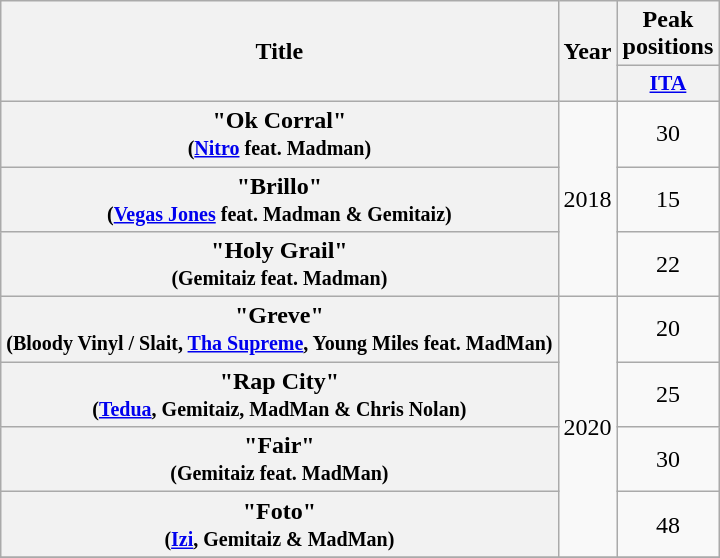<table class="wikitable plainrowheaders" style="text-align:center">
<tr>
<th scope="col" rowspan="2">Title</th>
<th scope="col" rowspan="2">Year</th>
<th scope="col" colspan="1">Peak positions</th>
</tr>
<tr>
<th scope="col" style="width:3em;font-size:90%;"><a href='#'>ITA</a><br></th>
</tr>
<tr>
<th scope="row">"Ok Corral" <br><small>(<a href='#'>Nitro</a> feat. Madman)</small></th>
<td rowspan=3>2018</td>
<td>30</td>
</tr>
<tr>
<th scope="row">"Brillo" <br><small>(<a href='#'>Vegas Jones</a> feat. Madman & Gemitaiz)</small></th>
<td>15</td>
</tr>
<tr>
<th scope="row">"Holy Grail" <br><small>(Gemitaiz feat. Madman)</small></th>
<td>22</td>
</tr>
<tr>
<th scope="row">"Greve" <br><small>(Bloody Vinyl / Slait, <a href='#'>Tha Supreme</a>, Young Miles feat. MadMan)</small></th>
<td rowspan=4>2020</td>
<td>20</td>
</tr>
<tr>
<th scope="row">"Rap City" <br><small>(<a href='#'>Tedua</a>, Gemitaiz, MadMan & Chris Nolan)</small></th>
<td>25</td>
</tr>
<tr>
<th scope="row">"Fair" <br><small>(Gemitaiz feat. MadMan)</small></th>
<td>30</td>
</tr>
<tr>
<th scope="row">"Foto" <br><small>(<a href='#'>Izi</a>, Gemitaiz & MadMan)</small></th>
<td>48</td>
</tr>
<tr>
</tr>
</table>
